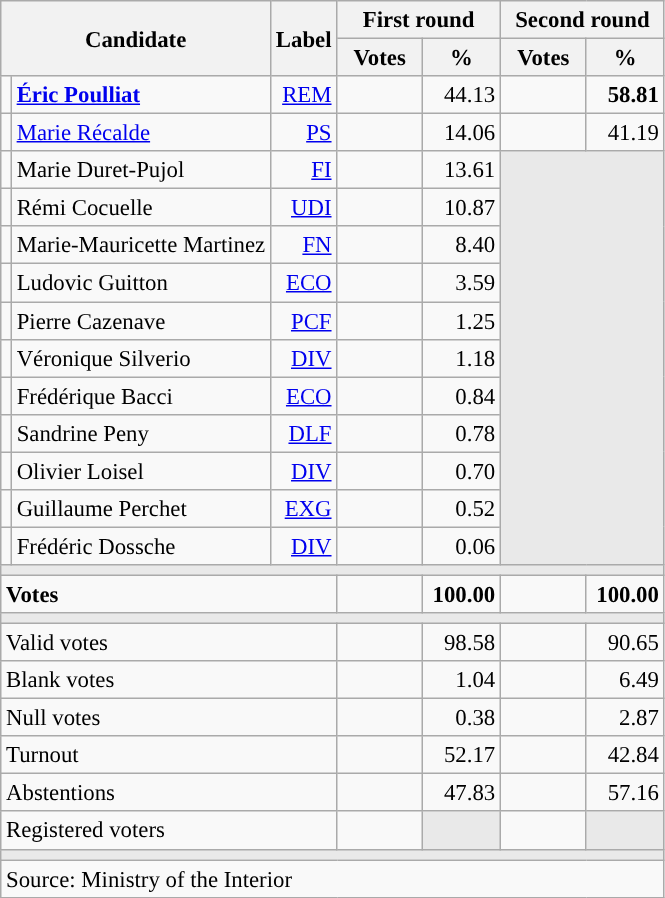<table class="wikitable" style="text-align:right;font-size:95%;">
<tr>
<th rowspan="2" colspan="2">Candidate</th>
<th rowspan="2">Label</th>
<th colspan="2">First round</th>
<th colspan="2">Second round</th>
</tr>
<tr>
<th style="width:50px;">Votes</th>
<th style="width:45px;">%</th>
<th style="width:50px;">Votes</th>
<th style="width:45px;">%</th>
</tr>
<tr>
<td style="color:inherit;background:"></td>
<td style="text-align:left;"><strong><a href='#'>Éric Poulliat</a></strong></td>
<td><a href='#'>REM</a></td>
<td></td>
<td>44.13</td>
<td><strong></strong></td>
<td><strong>58.81</strong></td>
</tr>
<tr>
<td style="color:inherit;background:"></td>
<td style="text-align:left;"><a href='#'>Marie Récalde</a></td>
<td><a href='#'>PS</a></td>
<td></td>
<td>14.06</td>
<td></td>
<td>41.19</td>
</tr>
<tr>
<td style="color:inherit;background:"></td>
<td style="text-align:left;">Marie Duret-Pujol</td>
<td><a href='#'>FI</a></td>
<td></td>
<td>13.61</td>
<td colspan="2" rowspan="11" style="background:#E9E9E9;"></td>
</tr>
<tr>
<td style="color:inherit;background:"></td>
<td style="text-align:left;">Rémi Cocuelle</td>
<td><a href='#'>UDI</a></td>
<td></td>
<td>10.87</td>
</tr>
<tr>
<td style="color:inherit;background:"></td>
<td style="text-align:left;">Marie-Mauricette Martinez</td>
<td><a href='#'>FN</a></td>
<td></td>
<td>8.40</td>
</tr>
<tr>
<td style="color:inherit;background:"></td>
<td style="text-align:left;">Ludovic Guitton</td>
<td><a href='#'>ECO</a></td>
<td></td>
<td>3.59</td>
</tr>
<tr>
<td style="color:inherit;background:"></td>
<td style="text-align:left;">Pierre Cazenave</td>
<td><a href='#'>PCF</a></td>
<td></td>
<td>1.25</td>
</tr>
<tr>
<td style="color:inherit;background:"></td>
<td style="text-align:left;">Véronique Silverio</td>
<td><a href='#'>DIV</a></td>
<td></td>
<td>1.18</td>
</tr>
<tr>
<td style="color:inherit;background:"></td>
<td style="text-align:left;">Frédérique Bacci</td>
<td><a href='#'>ECO</a></td>
<td></td>
<td>0.84</td>
</tr>
<tr>
<td style="color:inherit;background:"></td>
<td style="text-align:left;">Sandrine Peny</td>
<td><a href='#'>DLF</a></td>
<td></td>
<td>0.78</td>
</tr>
<tr>
<td style="color:inherit;background:"></td>
<td style="text-align:left;">Olivier Loisel</td>
<td><a href='#'>DIV</a></td>
<td></td>
<td>0.70</td>
</tr>
<tr>
<td style="color:inherit;background:"></td>
<td style="text-align:left;">Guillaume Perchet</td>
<td><a href='#'>EXG</a></td>
<td></td>
<td>0.52</td>
</tr>
<tr>
<td style="color:inherit;background:"></td>
<td style="text-align:left;">Frédéric Dossche</td>
<td><a href='#'>DIV</a></td>
<td></td>
<td>0.06</td>
</tr>
<tr>
<td colspan="7" style="background:#E9E9E9;"></td>
</tr>
<tr style="font-weight:bold;">
<td colspan="3" style="text-align:left;">Votes</td>
<td></td>
<td>100.00</td>
<td></td>
<td>100.00</td>
</tr>
<tr>
<td colspan="7" style="background:#E9E9E9;"></td>
</tr>
<tr>
<td colspan="3" style="text-align:left;">Valid votes</td>
<td></td>
<td>98.58</td>
<td></td>
<td>90.65</td>
</tr>
<tr>
<td colspan="3" style="text-align:left;">Blank votes</td>
<td></td>
<td>1.04</td>
<td></td>
<td>6.49</td>
</tr>
<tr>
<td colspan="3" style="text-align:left;">Null votes</td>
<td></td>
<td>0.38</td>
<td></td>
<td>2.87</td>
</tr>
<tr>
<td colspan="3" style="text-align:left;">Turnout</td>
<td></td>
<td>52.17</td>
<td></td>
<td>42.84</td>
</tr>
<tr>
<td colspan="3" style="text-align:left;">Abstentions</td>
<td></td>
<td>47.83</td>
<td></td>
<td>57.16</td>
</tr>
<tr>
<td colspan="3" style="text-align:left;">Registered voters</td>
<td></td>
<td style="color:inherit;background:#E9E9E9;"></td>
<td></td>
<td style="color:inherit;background:#E9E9E9;"></td>
</tr>
<tr>
<td colspan="7" style="background:#E9E9E9;"></td>
</tr>
<tr>
<td colspan="7" style="text-align:left;">Source: Ministry of the Interior</td>
</tr>
</table>
